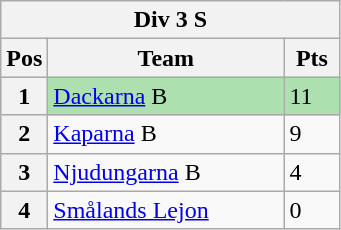<table class="wikitable">
<tr>
<th colspan="3">Div 3 S</th>
</tr>
<tr>
<th width=20>Pos</th>
<th width=150>Team</th>
<th width=30>Pts</th>
</tr>
<tr style="background:#ACE1AF;">
<th>1</th>
<td><a href='#'>Dackarna</a> B</td>
<td>11</td>
</tr>
<tr>
<th>2</th>
<td><a href='#'>Kaparna</a> B</td>
<td>9</td>
</tr>
<tr>
<th>3</th>
<td><a href='#'>Njudungarna</a> B</td>
<td>4</td>
</tr>
<tr>
<th>4</th>
<td><a href='#'>Smålands Lejon</a></td>
<td>0</td>
</tr>
</table>
